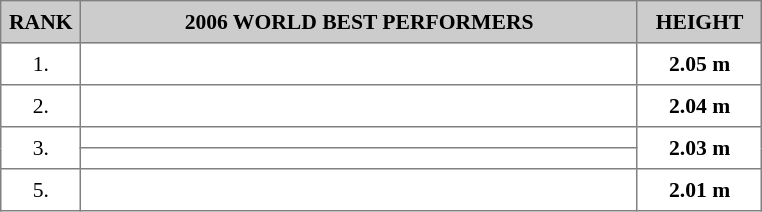<table border="1" cellspacing="2" cellpadding="5" style="border-collapse: collapse; font-size: 90%;">
<tr style="background:#ccc;">
<th>RANK</th>
<th style="text-align:center; width:25em;">2006 WORLD BEST PERFORMERS</th>
<th style="text-align:center; width:5em;">HEIGHT</th>
</tr>
<tr>
<td style="text-align:center;">1.</td>
<td></td>
<td style="text-align:center;"><strong>2.05 m</strong></td>
</tr>
<tr>
<td style="text-align:center;">2.</td>
<td></td>
<td style="text-align:center;"><strong>2.04 m</strong></td>
</tr>
<tr>
<td rowspan="2" style="text-align:center;">3.</td>
<td></td>
<td rowspan="2" style="text-align:center;"><strong>2.03 m</strong></td>
</tr>
<tr>
<td></td>
</tr>
<tr>
<td style="text-align:center;">5.</td>
<td></td>
<td style="text-align:center;"><strong>2.01 m</strong></td>
</tr>
</table>
